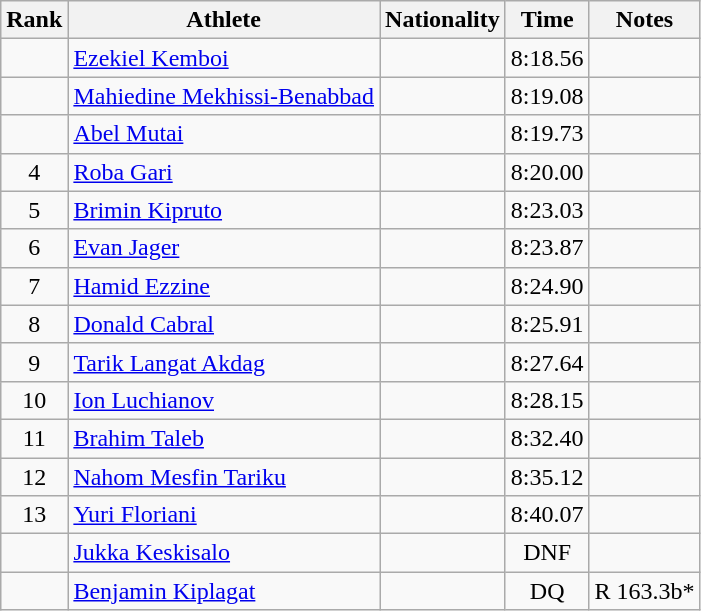<table class="wikitable sortable" style="text-align:center">
<tr>
<th>Rank</th>
<th>Athlete</th>
<th>Nationality</th>
<th>Time</th>
<th>Notes</th>
</tr>
<tr>
<td></td>
<td align=left><a href='#'>Ezekiel Kemboi</a></td>
<td align=left></td>
<td>8:18.56</td>
<td></td>
</tr>
<tr>
<td></td>
<td align=left><a href='#'>Mahiedine Mekhissi-Benabbad</a></td>
<td align=left></td>
<td>8:19.08</td>
<td></td>
</tr>
<tr>
<td></td>
<td align=left><a href='#'>Abel Mutai</a></td>
<td align=left></td>
<td>8:19.73</td>
<td></td>
</tr>
<tr>
<td>4</td>
<td align=left><a href='#'>Roba Gari</a></td>
<td align=left></td>
<td>8:20.00</td>
<td></td>
</tr>
<tr>
<td>5</td>
<td align=left><a href='#'>Brimin Kipruto</a></td>
<td align=left></td>
<td>8:23.03</td>
<td></td>
</tr>
<tr>
<td>6</td>
<td align=left><a href='#'>Evan Jager</a></td>
<td align=left></td>
<td>8:23.87</td>
<td></td>
</tr>
<tr>
<td>7</td>
<td align=left><a href='#'>Hamid Ezzine</a></td>
<td align=left></td>
<td>8:24.90</td>
<td></td>
</tr>
<tr>
<td>8</td>
<td align=left><a href='#'>Donald Cabral</a></td>
<td align=left></td>
<td>8:25.91</td>
<td></td>
</tr>
<tr>
<td>9</td>
<td align=left><a href='#'>Tarik Langat Akdag</a></td>
<td align=left></td>
<td>8:27.64</td>
<td></td>
</tr>
<tr>
<td>10</td>
<td align=left><a href='#'>Ion Luchianov</a></td>
<td align=left></td>
<td>8:28.15</td>
<td></td>
</tr>
<tr>
<td>11</td>
<td align=left><a href='#'>Brahim Taleb</a></td>
<td align=left></td>
<td>8:32.40</td>
<td></td>
</tr>
<tr>
<td>12</td>
<td align=left><a href='#'>Nahom Mesfin Tariku</a></td>
<td align=left></td>
<td>8:35.12</td>
<td></td>
</tr>
<tr>
<td>13</td>
<td align=left><a href='#'>Yuri Floriani</a></td>
<td align=left></td>
<td>8:40.07</td>
<td></td>
</tr>
<tr>
<td></td>
<td align=left><a href='#'>Jukka Keskisalo</a></td>
<td align=left></td>
<td>DNF</td>
<td></td>
</tr>
<tr>
<td></td>
<td align=left><a href='#'>Benjamin Kiplagat</a></td>
<td align=left></td>
<td>DQ</td>
<td>R 163.3b*</td>
</tr>
</table>
